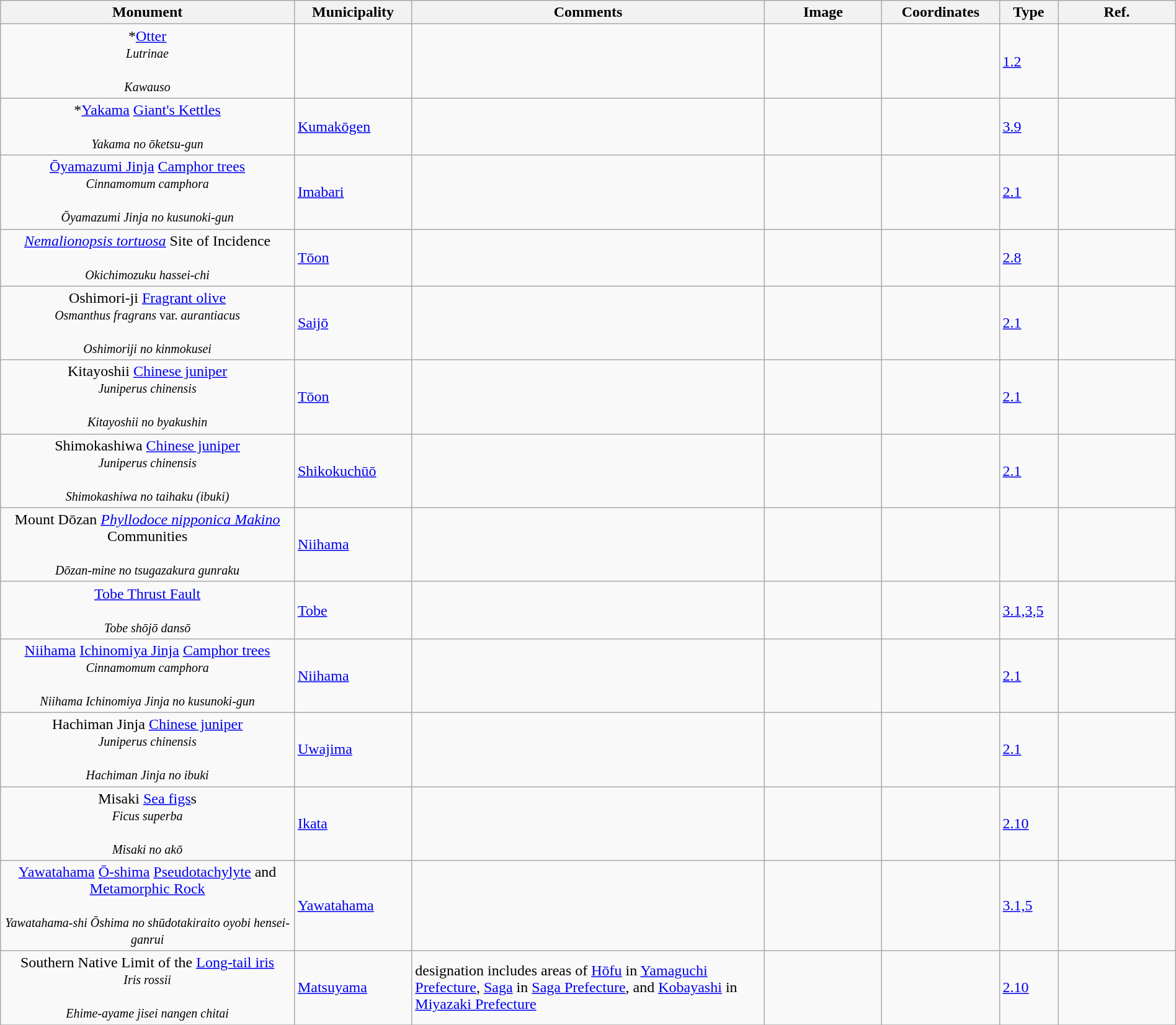<table class="wikitable sortable"  style="width:100%;">
<tr>
<th width="25%" align="left">Monument</th>
<th width="10%" align="left">Municipality</th>
<th width="30%" align="left" class="unsortable">Comments</th>
<th width="10%" align="left" class="unsortable">Image</th>
<th width="10%" align="left" class="unsortable">Coordinates</th>
<th width="5%" align="left">Type</th>
<th width="10%" align="left" class="unsortable">Ref.</th>
</tr>
<tr>
<td align="center">*<a href='#'>Otter</a><br><small><em>Lutrinae</em></small><br><br><small><em>Kawauso</em></small></td>
<td></td>
<td></td>
<td></td>
<td></td>
<td><a href='#'>1.2</a></td>
<td></td>
</tr>
<tr>
<td align="center">*<a href='#'>Yakama</a> <a href='#'>Giant's Kettles</a><br><br><small><em>Yakama no ōketsu-gun</em></small></td>
<td><a href='#'>Kumakōgen</a></td>
<td></td>
<td></td>
<td></td>
<td><a href='#'>3.9</a></td>
<td></td>
</tr>
<tr>
<td align="center"><a href='#'>Ōyamazumi Jinja</a> <a href='#'>Camphor trees</a><br><small><em>Cinnamomum camphora</em></small><br><br><small><em>Ōyamazumi Jinja no kusunoki-gun</em></small></td>
<td><a href='#'>Imabari</a></td>
<td></td>
<td></td>
<td></td>
<td><a href='#'>2.1</a></td>
<td></td>
</tr>
<tr>
<td align="center"><em><a href='#'>Nemalionopsis tortuosa</a></em> Site of Incidence<br><br><small><em>Okichimozuku hassei-chi</em></small></td>
<td><a href='#'>Tōon</a></td>
<td></td>
<td></td>
<td></td>
<td><a href='#'>2.8</a></td>
<td></td>
</tr>
<tr>
<td align="center">Oshimori-ji <a href='#'>Fragrant olive</a><br><small><em>Osmanthus fragrans </em>var.<em> aurantiacus</em></small><br><br><small><em>Oshimoriji no kinmokusei</em></small></td>
<td><a href='#'>Saijō</a></td>
<td></td>
<td></td>
<td></td>
<td><a href='#'>2.1</a></td>
<td></td>
</tr>
<tr>
<td align="center">Kitayoshii <a href='#'>Chinese juniper</a><br><small><em>Juniperus chinensis</em></small><br><br><small><em>Kitayoshii no byakushin</em></small></td>
<td><a href='#'>Tōon</a></td>
<td></td>
<td></td>
<td></td>
<td><a href='#'>2.1</a></td>
<td></td>
</tr>
<tr>
<td align="center">Shimokashiwa <a href='#'>Chinese juniper</a><br><small><em>Juniperus chinensis</em></small><br><br><small><em>Shimokashiwa no taihaku (ibuki)</em></small></td>
<td><a href='#'>Shikokuchūō</a></td>
<td></td>
<td></td>
<td></td>
<td><a href='#'>2.1</a></td>
<td></td>
</tr>
<tr>
<td align="center">Mount Dōzan <em><a href='#'>Phyllodoce nipponica Makino</a></em> Communities<br><br><small><em>Dōzan-mine no tsugazakura gunraku</em></small></td>
<td><a href='#'>Niihama</a></td>
<td></td>
<td></td>
<td></td>
<td></td>
<td></td>
</tr>
<tr>
<td align="center"><a href='#'>Tobe Thrust Fault</a><br><br><small><em>Tobe shōjō dansō</em></small></td>
<td><a href='#'>Tobe</a></td>
<td></td>
<td></td>
<td></td>
<td><a href='#'>3.1,3,5</a></td>
<td></td>
</tr>
<tr>
<td align="center"><a href='#'>Niihama</a> <a href='#'>Ichinomiya Jinja</a> <a href='#'>Camphor trees</a><br><small><em>Cinnamomum camphora</em></small><br><br><small><em>Niihama Ichinomiya Jinja no kusunoki-gun</em></small></td>
<td><a href='#'>Niihama</a></td>
<td></td>
<td></td>
<td></td>
<td><a href='#'>2.1</a></td>
<td></td>
</tr>
<tr>
<td align="center">Hachiman Jinja <a href='#'>Chinese juniper</a><br><small><em>Juniperus chinensis</em></small><br><br><small><em>Hachiman Jinja no ibuki</em></small></td>
<td><a href='#'>Uwajima</a></td>
<td></td>
<td></td>
<td></td>
<td><a href='#'>2.1</a></td>
<td></td>
</tr>
<tr>
<td align="center">Misaki <a href='#'>Sea figs</a>s<br><small><em>Ficus superba</em></small><br><br><small><em>Misaki no akō</em></small></td>
<td><a href='#'>Ikata</a></td>
<td></td>
<td></td>
<td></td>
<td><a href='#'>2.10</a></td>
<td></td>
</tr>
<tr>
<td align="center"><a href='#'>Yawatahama</a> <a href='#'>Ō-shima</a> <a href='#'>Pseudotachylyte</a> and <a href='#'>Metamorphic Rock</a><br><br><small><em>Yawatahama-shi Ōshima no shūdotakiraito oyobi hensei-ganrui</em></small></td>
<td><a href='#'>Yawatahama</a></td>
<td></td>
<td></td>
<td></td>
<td><a href='#'>3.1,5</a></td>
<td></td>
</tr>
<tr>
<td align="center">Southern Native Limit of the <a href='#'>Long-tail iris</a><br><small><em>Iris rossii</em></small><br><br><small><em>Ehime-ayame jisei nangen chitai</em></small></td>
<td><a href='#'>Matsuyama</a></td>
<td>designation includes areas of <a href='#'>Hōfu</a> in <a href='#'>Yamaguchi Prefecture</a>, <a href='#'>Saga</a> in <a href='#'>Saga Prefecture</a>, and <a href='#'>Kobayashi</a> in <a href='#'>Miyazaki Prefecture</a></td>
<td></td>
<td></td>
<td><a href='#'>2.10</a></td>
<td></td>
</tr>
<tr>
</tr>
</table>
